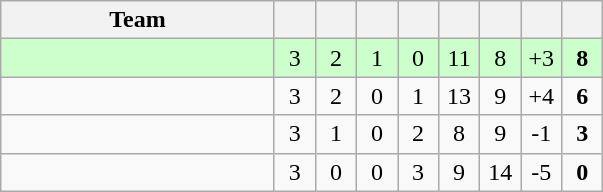<table class="wikitable" style="text-align: center;">
<tr>
<th width="175">Team</th>
<th width="20"></th>
<th width="20"></th>
<th width="20"></th>
<th width="20"></th>
<th width="20"></th>
<th width="20"></th>
<th width="20"></th>
<th width="20"></th>
</tr>
<tr style="background-color: #ccffcc;">
<td align=left></td>
<td>3</td>
<td>2</td>
<td>1</td>
<td>0</td>
<td>11</td>
<td>8</td>
<td>+3</td>
<td><strong>8</strong></td>
</tr>
<tr>
<td align=left></td>
<td>3</td>
<td>2</td>
<td>0</td>
<td>1</td>
<td>13</td>
<td>9</td>
<td>+4</td>
<td><strong>6</strong></td>
</tr>
<tr>
<td align=left></td>
<td>3</td>
<td>1</td>
<td>0</td>
<td>2</td>
<td>8</td>
<td>9</td>
<td>-1</td>
<td><strong>3</strong></td>
</tr>
<tr>
<td align=left></td>
<td>3</td>
<td>0</td>
<td>0</td>
<td>3</td>
<td>9</td>
<td>14</td>
<td>-5</td>
<td><strong>0</strong></td>
</tr>
</table>
